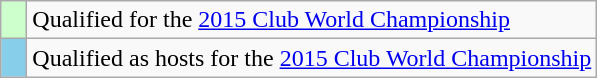<table class="wikitable" style="text-align: left;">
<tr>
<td width=10px bgcolor=#ccffcc></td>
<td>Qualified for the <a href='#'>2015 Club World Championship</a></td>
</tr>
<tr>
<td width=10px bgcolor=#87ceeb></td>
<td>Qualified as hosts for the <a href='#'>2015 Club World Championship</a></td>
</tr>
</table>
